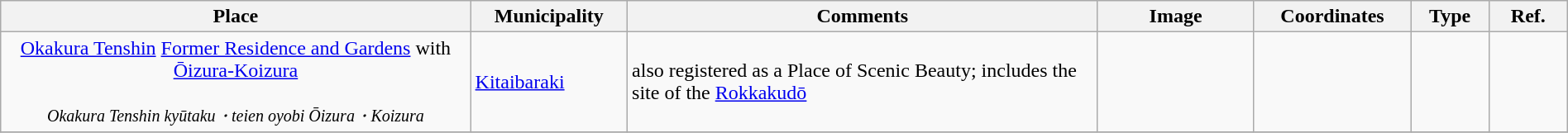<table class="wikitable sortable"  style="width:100%;">
<tr>
<th width="30%" align="left">Place</th>
<th width="10%" align="left">Municipality</th>
<th width="30%" align="left" class="unsortable">Comments</th>
<th width="10%" align="left"  class="unsortable">Image</th>
<th width="10%" align="left" class="unsortable">Coordinates</th>
<th width="5%" align="left">Type</th>
<th width="5%" align="left"  class="unsortable">Ref.</th>
</tr>
<tr>
<td align="center"><a href='#'>Okakura Tenshin</a> <a href='#'>Former Residence and Gardens</a> with <a href='#'>Ōizura-Koizura</a><br><br><small><em>Okakura Tenshin kyūtaku・teien oyobi Ōizura・Koizura</em></small></td>
<td><a href='#'>Kitaibaraki</a></td>
<td>also registered as a Place of Scenic Beauty; includes the site of the <a href='#'>Rokkakudō</a></td>
<td></td>
<td></td>
<td></td>
<td></td>
</tr>
<tr>
</tr>
</table>
